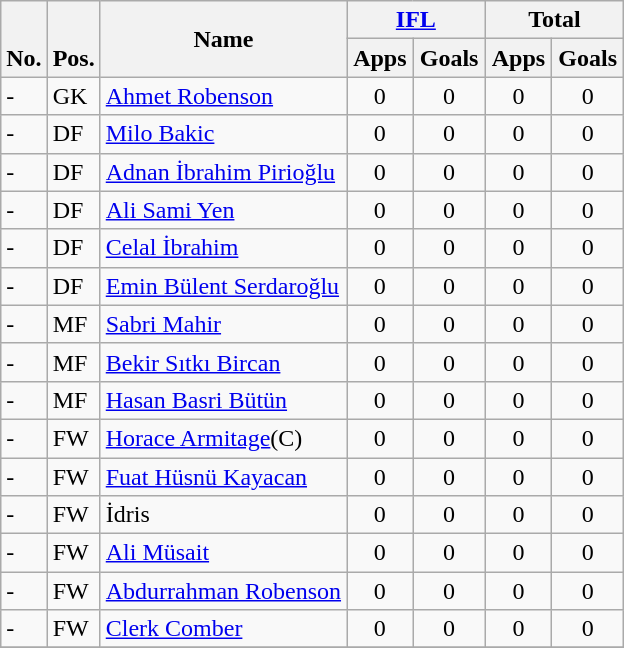<table class="wikitable" style="text-align:center">
<tr>
<th rowspan="2" valign="bottom">No.</th>
<th rowspan="2" valign="bottom">Pos.</th>
<th rowspan="2">Name</th>
<th colspan="2" width="85"><a href='#'>IFL</a></th>
<th colspan="2" width="85">Total</th>
</tr>
<tr>
<th>Apps</th>
<th>Goals</th>
<th>Apps</th>
<th>Goals</th>
</tr>
<tr>
<td align="left">-</td>
<td align="left">GK</td>
<td align="left"> <a href='#'>Ahmet Robenson</a></td>
<td>0</td>
<td>0</td>
<td>0</td>
<td>0</td>
</tr>
<tr>
<td align="left">-</td>
<td align="left">DF</td>
<td align="left"> <a href='#'>Milo Bakic</a></td>
<td>0</td>
<td>0</td>
<td>0</td>
<td>0</td>
</tr>
<tr>
<td align="left">-</td>
<td align="left">DF</td>
<td align="left"> <a href='#'>Adnan İbrahim Pirioğlu</a></td>
<td>0</td>
<td>0</td>
<td>0</td>
<td>0</td>
</tr>
<tr>
<td align="left">-</td>
<td align="left">DF</td>
<td align="left"> <a href='#'>Ali Sami Yen</a></td>
<td>0</td>
<td>0</td>
<td>0</td>
<td>0</td>
</tr>
<tr>
<td align="left">-</td>
<td align="left">DF</td>
<td align="left"> <a href='#'>Celal İbrahim</a></td>
<td>0</td>
<td>0</td>
<td>0</td>
<td>0</td>
</tr>
<tr>
<td align="left">-</td>
<td align="left">DF</td>
<td align="left"> <a href='#'>Emin Bülent Serdaroğlu</a></td>
<td>0</td>
<td>0</td>
<td>0</td>
<td>0</td>
</tr>
<tr>
<td align="left">-</td>
<td align="left">MF</td>
<td align="left"> <a href='#'>Sabri Mahir</a></td>
<td>0</td>
<td>0</td>
<td>0</td>
<td>0</td>
</tr>
<tr>
<td align="left">-</td>
<td align="left">MF</td>
<td align="left"> <a href='#'>Bekir Sıtkı Bircan</a></td>
<td>0</td>
<td>0</td>
<td>0</td>
<td>0</td>
</tr>
<tr>
<td align="left">-</td>
<td align="left">MF</td>
<td align="left"> <a href='#'>Hasan Basri Bütün</a></td>
<td>0</td>
<td>0</td>
<td>0</td>
<td>0</td>
</tr>
<tr>
<td align="left">-</td>
<td align="left">FW</td>
<td align="left"> <a href='#'>Horace Armitage</a>(C)</td>
<td>0</td>
<td>0</td>
<td>0</td>
<td>0</td>
</tr>
<tr>
<td align="left">-</td>
<td align="left">FW</td>
<td align="left"> <a href='#'>Fuat Hüsnü Kayacan</a></td>
<td>0</td>
<td>0</td>
<td>0</td>
<td>0</td>
</tr>
<tr>
<td align="left">-</td>
<td align="left">FW</td>
<td align="left"> İdris</td>
<td>0</td>
<td>0</td>
<td>0</td>
<td>0</td>
</tr>
<tr>
<td align="left">-</td>
<td align="left">FW</td>
<td align="left"> <a href='#'>Ali Müsait</a></td>
<td>0</td>
<td>0</td>
<td>0</td>
<td>0</td>
</tr>
<tr>
<td align="left">-</td>
<td align="left">FW</td>
<td align="left"> <a href='#'>Abdurrahman Robenson</a></td>
<td>0</td>
<td>0</td>
<td>0</td>
<td>0</td>
</tr>
<tr>
<td align="left">-</td>
<td align="left">FW</td>
<td align="left"> <a href='#'>Clerk Comber</a></td>
<td>0</td>
<td>0</td>
<td>0</td>
<td>0</td>
</tr>
<tr>
</tr>
</table>
